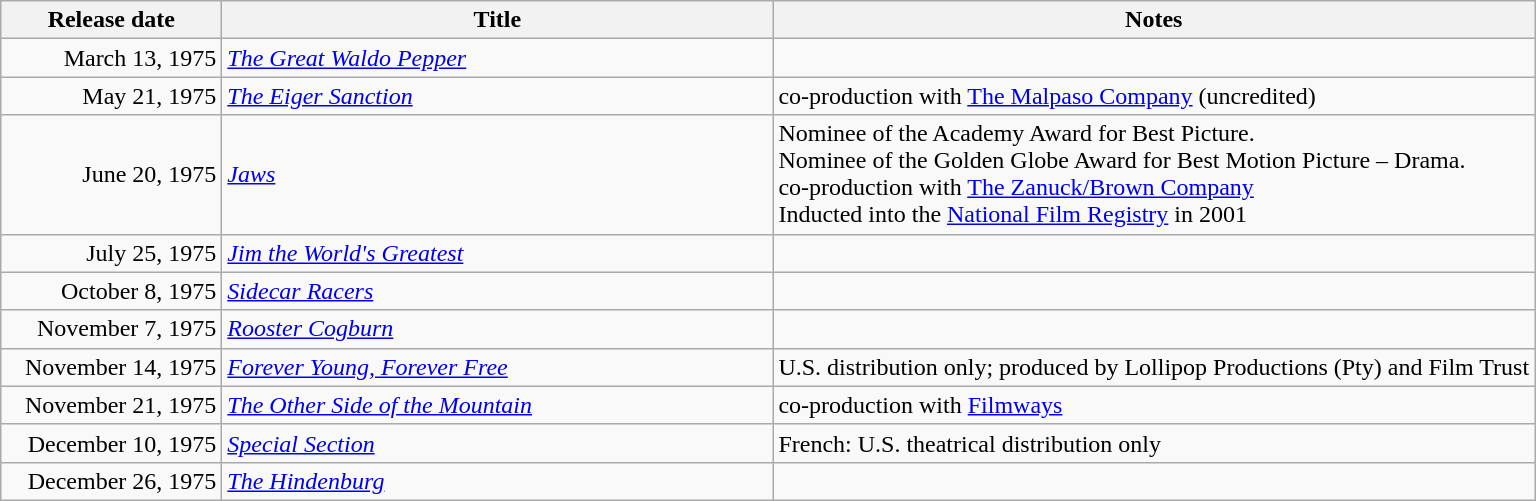<table class="wikitable sortable">
<tr>
<th style="width:8.75em;">Release date</th>
<th style="width:22.5em;">Title</th>
<th>Notes</th>
</tr>
<tr>
<td style="text-align:right;">March 13, 1975</td>
<td><em><a href='#'>The Great Waldo Pepper</a></em></td>
<td></td>
</tr>
<tr>
<td style="text-align:right;">May 21, 1975</td>
<td><em><a href='#'>The Eiger Sanction</a></em></td>
<td>co-production with <a href='#'>The Malpaso Company</a> (uncredited)</td>
</tr>
<tr>
<td style="text-align:right;">June 20, 1975</td>
<td><em><a href='#'>Jaws</a></em></td>
<td>Nominee of the Academy Award for Best Picture.<br>Nominee of the Golden Globe Award for Best Motion Picture – Drama.<br> co-production with <a href='#'>The Zanuck/Brown Company</a><br>Inducted into the <a href='#'>National Film Registry</a> in 2001</td>
</tr>
<tr>
<td style="text-align:right;">July 25, 1975</td>
<td><em><a href='#'>Jim the World's Greatest</a></em></td>
<td></td>
</tr>
<tr>
<td style="text-align:right;">October 8, 1975</td>
<td><em><a href='#'>Sidecar Racers</a></em></td>
<td></td>
</tr>
<tr>
<td style="text-align:right;">November 7, 1975</td>
<td><em><a href='#'>Rooster Cogburn</a></em></td>
<td></td>
</tr>
<tr>
<td style="text-align:right;">November 14, 1975</td>
<td><em><a href='#'>Forever Young, Forever Free</a></em></td>
<td>U.S. distribution only; produced by Lollipop Productions (Pty) and Film Trust</td>
</tr>
<tr>
<td style="text-align:right;">November 21, 1975</td>
<td><em><a href='#'>The Other Side of the Mountain</a></em></td>
<td>co-production with <a href='#'>Filmways</a></td>
</tr>
<tr>
<td style="text-align:right;">December 10, 1975</td>
<td><em><a href='#'>Special Section</a></em></td>
<td>French: U.S. theatrical distribution only</td>
</tr>
<tr>
<td style="text-align:right;">December 26, 1975</td>
<td><em><a href='#'>The Hindenburg</a></em></td>
<td></td>
</tr>
</table>
